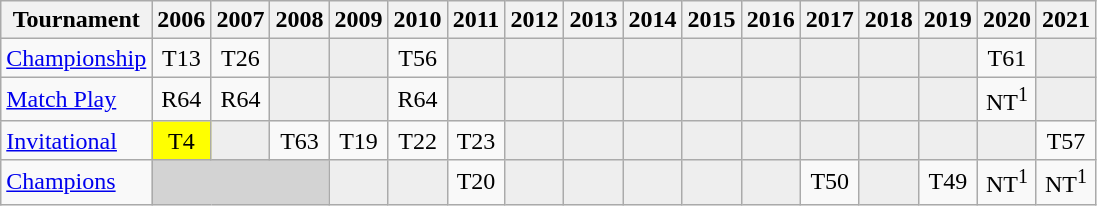<table class="wikitable" style="text-align:center;">
<tr>
<th>Tournament</th>
<th>2006</th>
<th>2007</th>
<th>2008</th>
<th>2009</th>
<th>2010</th>
<th>2011</th>
<th>2012</th>
<th>2013</th>
<th>2014</th>
<th>2015</th>
<th>2016</th>
<th>2017</th>
<th>2018</th>
<th>2019</th>
<th>2020</th>
<th>2021</th>
</tr>
<tr>
<td align="left"><a href='#'>Championship</a></td>
<td>T13</td>
<td>T26</td>
<td style="background:#eeeeee;"></td>
<td style="background:#eeeeee;"></td>
<td>T56</td>
<td style="background:#eeeeee;"></td>
<td style="background:#eeeeee;"></td>
<td style="background:#eeeeee;"></td>
<td style="background:#eeeeee;"></td>
<td style="background:#eeeeee;"></td>
<td style="background:#eeeeee;"></td>
<td style="background:#eeeeee;"></td>
<td style="background:#eeeeee;"></td>
<td style="background:#eeeeee;"></td>
<td>T61</td>
<td style="background:#eeeeee;"></td>
</tr>
<tr>
<td align="left"><a href='#'>Match Play</a></td>
<td>R64</td>
<td>R64</td>
<td style="background:#eeeeee;"></td>
<td style="background:#eeeeee;"></td>
<td>R64</td>
<td style="background:#eeeeee;"></td>
<td style="background:#eeeeee;"></td>
<td style="background:#eeeeee;"></td>
<td style="background:#eeeeee;"></td>
<td style="background:#eeeeee;"></td>
<td style="background:#eeeeee;"></td>
<td style="background:#eeeeee;"></td>
<td style="background:#eeeeee;"></td>
<td style="background:#eeeeee;"></td>
<td>NT<sup>1</sup></td>
<td style="background:#eeeeee;"></td>
</tr>
<tr>
<td align="left"><a href='#'>Invitational</a></td>
<td style="background:yellow;">T4</td>
<td style="background:#eeeeee;"></td>
<td>T63</td>
<td>T19</td>
<td>T22</td>
<td>T23</td>
<td style="background:#eeeeee;"></td>
<td style="background:#eeeeee;"></td>
<td style="background:#eeeeee;"></td>
<td style="background:#eeeeee;"></td>
<td style="background:#eeeeee;"></td>
<td style="background:#eeeeee;"></td>
<td style="background:#eeeeee;"></td>
<td style="background:#eeeeee;"></td>
<td style="background:#eeeeee;"></td>
<td>T57</td>
</tr>
<tr>
<td align="left"><a href='#'>Champions</a></td>
<td colspan=3 style="background:#D3D3D3;"></td>
<td style="background:#eeeeee;"></td>
<td style="background:#eeeeee;"></td>
<td>T20</td>
<td style="background:#eeeeee;"></td>
<td style="background:#eeeeee;"></td>
<td style="background:#eeeeee;"></td>
<td style="background:#eeeeee;"></td>
<td style="background:#eeeeee;"></td>
<td>T50</td>
<td style="background:#eeeeee;"></td>
<td>T49</td>
<td>NT<sup>1</sup></td>
<td>NT<sup>1</sup></td>
</tr>
</table>
